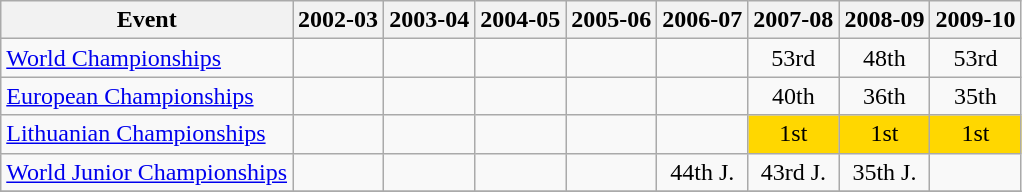<table class="wikitable">
<tr>
<th>Event</th>
<th>2002-03</th>
<th>2003-04</th>
<th>2004-05</th>
<th>2005-06</th>
<th>2006-07</th>
<th>2007-08</th>
<th>2008-09</th>
<th>2009-10</th>
</tr>
<tr>
<td><a href='#'>World Championships</a></td>
<td></td>
<td></td>
<td></td>
<td></td>
<td></td>
<td align="center">53rd</td>
<td align="center">48th</td>
<td align="center">53rd</td>
</tr>
<tr>
<td><a href='#'>European Championships</a></td>
<td></td>
<td></td>
<td></td>
<td></td>
<td></td>
<td align="center">40th</td>
<td align="center">36th</td>
<td align="center">35th</td>
</tr>
<tr>
<td><a href='#'>Lithuanian Championships</a></td>
<td></td>
<td></td>
<td></td>
<td></td>
<td></td>
<td align="center" bgcolor="Gold">1st</td>
<td align="center" bgcolor="Gold">1st</td>
<td align="center" bgcolor="Gold">1st</td>
</tr>
<tr>
<td><a href='#'>World Junior Championships</a></td>
<td></td>
<td></td>
<td></td>
<td></td>
<td align="center">44th J.</td>
<td align="center">43rd J.</td>
<td align="center">35th J.</td>
<td></td>
</tr>
<tr>
</tr>
</table>
